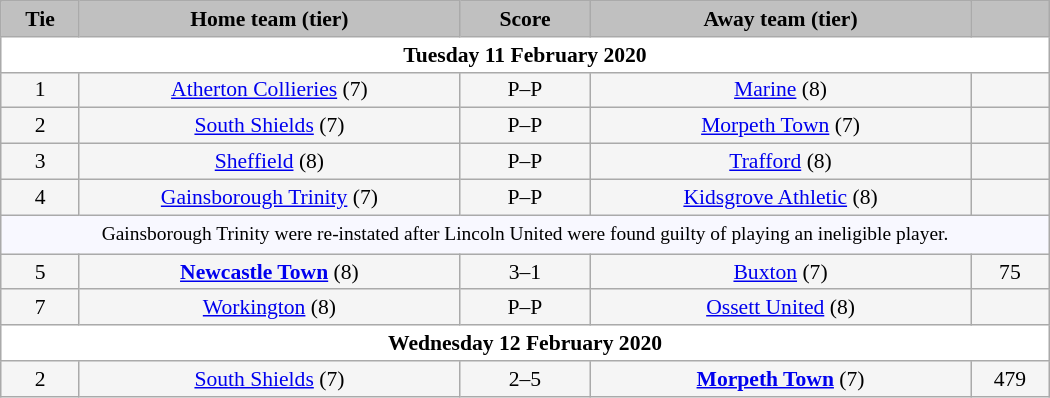<table class="wikitable" style="width: 700px; background:WhiteSmoke; text-align:center; font-size:90%">
<tr>
<td scope="col" style="width:  7.50%; background:silver;"><strong>Tie</strong></td>
<td scope="col" style="width: 36.25%; background:silver;"><strong>Home team (tier)</strong></td>
<td scope="col" style="width: 12.50%; background:silver;"><strong>Score</strong></td>
<td scope="col" style="width: 36.25%; background:silver;"><strong>Away team (tier)</strong></td>
<td scope="col" style="width:  7.50%; background:silver;"><strong></strong></td>
</tr>
<tr>
<td colspan="5" style= background:White><strong>Tuesday 11 February 2020</strong></td>
</tr>
<tr>
<td>1</td>
<td><a href='#'>Atherton Collieries</a> (7)</td>
<td>P–P</td>
<td><a href='#'>Marine</a> (8)</td>
<td></td>
</tr>
<tr>
<td>2</td>
<td><a href='#'>South Shields</a> (7)</td>
<td>P–P</td>
<td><a href='#'>Morpeth Town</a> (7)</td>
<td></td>
</tr>
<tr>
<td>3</td>
<td><a href='#'>Sheffield</a> (8)</td>
<td>P–P</td>
<td><a href='#'>Trafford</a> (8)</td>
<td></td>
</tr>
<tr>
<td>4</td>
<td><a href='#'>Gainsborough Trinity</a> (7)</td>
<td>P–P</td>
<td><a href='#'>Kidsgrove Athletic</a> (8)</td>
<td></td>
</tr>
<tr>
<td colspan="5" style="background:GhostWhite; height:20px; text-align:center; font-size:90%">Gainsborough Trinity were re-instated after Lincoln United were found guilty of playing an ineligible player.</td>
</tr>
<tr>
<td>5</td>
<td><strong><a href='#'>Newcastle Town</a></strong> (8)</td>
<td>3–1</td>
<td><a href='#'>Buxton</a> (7)</td>
<td>75</td>
</tr>
<tr>
<td>7</td>
<td><a href='#'>Workington</a> (8)</td>
<td>P–P</td>
<td><a href='#'>Ossett United</a> (8)</td>
<td></td>
</tr>
<tr>
<td colspan="5" style= background:White><strong>Wednesday 12 February 2020</strong></td>
</tr>
<tr>
<td>2</td>
<td><a href='#'>South Shields</a> (7)</td>
<td>2–5</td>
<td><strong><a href='#'>Morpeth Town</a></strong> (7)</td>
<td>479</td>
</tr>
</table>
